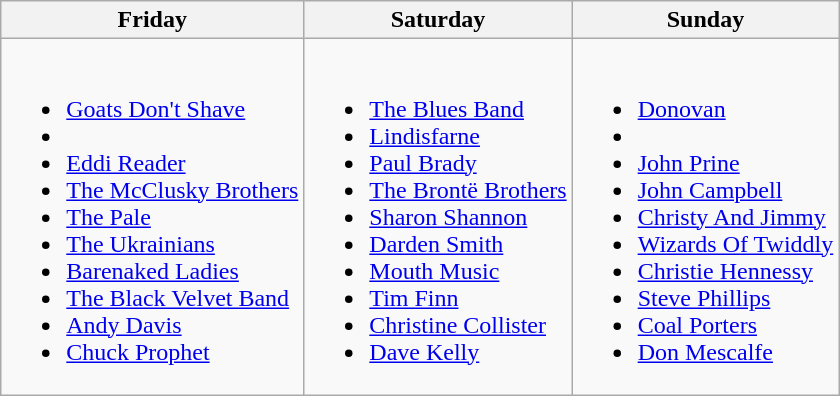<table class="wikitable">
<tr>
<th>Friday</th>
<th>Saturday</th>
<th>Sunday</th>
</tr>
<tr valign="top">
<td><br><ul><li><a href='#'>Goats Don't Shave</a></li><li></li><li><a href='#'>Eddi Reader</a></li><li><a href='#'>The McClusky Brothers</a></li><li><a href='#'>The Pale</a></li><li><a href='#'>The Ukrainians</a></li><li><a href='#'>Barenaked Ladies</a></li><li><a href='#'>The Black Velvet Band</a></li><li><a href='#'>Andy Davis</a></li><li><a href='#'>Chuck Prophet</a></li></ul></td>
<td><br><ul><li><a href='#'>The Blues Band</a></li><li><a href='#'>Lindisfarne</a></li><li><a href='#'>Paul Brady</a></li><li><a href='#'>The Brontë Brothers</a></li><li><a href='#'>Sharon Shannon</a></li><li><a href='#'>Darden Smith</a></li><li><a href='#'>Mouth Music</a></li><li><a href='#'>Tim Finn</a></li><li><a href='#'>Christine Collister</a></li><li><a href='#'>Dave Kelly</a></li></ul></td>
<td><br><ul><li><a href='#'>Donovan</a></li><li></li><li><a href='#'>John Prine</a></li><li><a href='#'>John Campbell</a></li><li><a href='#'>Christy And Jimmy</a></li><li><a href='#'>Wizards Of Twiddly</a></li><li><a href='#'>Christie Hennessy</a></li><li><a href='#'>Steve Phillips</a></li><li><a href='#'>Coal Porters</a></li><li><a href='#'>Don Mescalfe</a></li></ul></td>
</tr>
</table>
